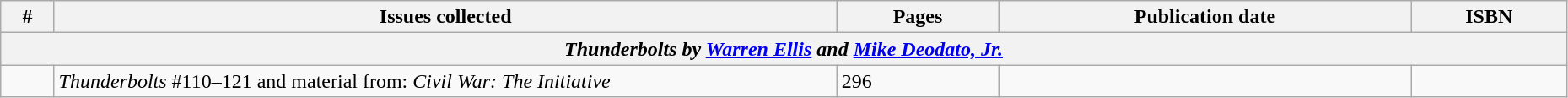<table class="wikitable sortable" width=98%>
<tr>
<th class="unsortable">#</th>
<th class="unsortable" width="50%">Issues collected</th>
<th>Pages</th>
<th>Publication date</th>
<th class="unsortable">ISBN</th>
</tr>
<tr>
<th colspan="5"><strong><em>Thunderbolts by <a href='#'>Warren Ellis</a> and <a href='#'>Mike Deodato, Jr.</a></em></strong></th>
</tr>
<tr>
<td></td>
<td><em>Thunderbolts</em> #110–121 and material from: <em>Civil War: The Initiative</em></td>
<td>296</td>
<td></td>
<td></td>
</tr>
</table>
